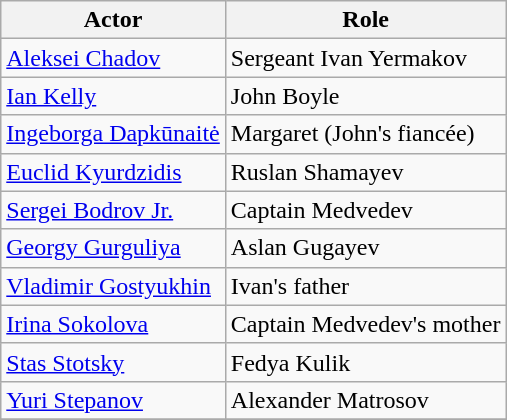<table border=1 class="wikitable">
<tr>
<th style="background:MediumSpringGray "><strong>Actor</strong></th>
<th style="background:MediumSpringGray "><strong>Role</strong></th>
</tr>
<tr>
<td><a href='#'>Aleksei Chadov</a></td>
<td>Sergeant Ivan Yermakov</td>
</tr>
<tr>
<td><a href='#'>Ian Kelly</a></td>
<td>John Boyle</td>
</tr>
<tr>
<td><a href='#'>Ingeborga Dapkūnaitė</a></td>
<td>Margaret (John's fiancée)</td>
</tr>
<tr>
<td><a href='#'>Euclid Kyurdzidis</a></td>
<td>Ruslan Shamayev</td>
</tr>
<tr>
<td><a href='#'>Sergei Bodrov Jr.</a></td>
<td>Captain Medvedev</td>
</tr>
<tr>
<td><a href='#'>Georgy Gurguliya</a></td>
<td>Aslan Gugayev</td>
</tr>
<tr>
<td><a href='#'>Vladimir Gostyukhin</a></td>
<td>Ivan's father</td>
</tr>
<tr>
<td><a href='#'>Irina Sokolova</a></td>
<td>Captain Medvedev's mother</td>
</tr>
<tr>
<td><a href='#'>Stas Stotsky</a></td>
<td>Fedya Kulik</td>
</tr>
<tr>
<td><a href='#'>Yuri Stepanov</a></td>
<td>Alexander Matrosov</td>
</tr>
<tr>
</tr>
</table>
